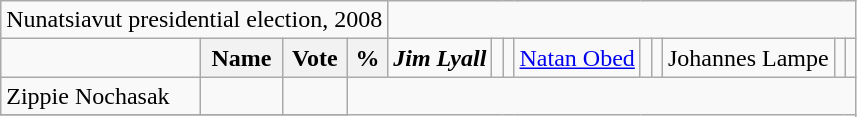<table class="wikitable">
<tr>
<td colspan=4 align=center>Nunatsiavut presidential election, 2008</td>
</tr>
<tr>
<td></td>
<th><strong>Name </strong></th>
<th><strong>Vote</strong></th>
<th><strong>%</strong><br></th>
<td><strong><em>Jim Lyall</em></strong></td>
<td></td>
<td><br></td>
<td><a href='#'>Natan Obed</a></td>
<td></td>
<td><br></td>
<td>Johannes Lampe</td>
<td></td>
<td></td>
</tr>
<tr>
<td>Zippie Nochasak</td>
<td></td>
<td></td>
</tr>
<tr>
</tr>
</table>
